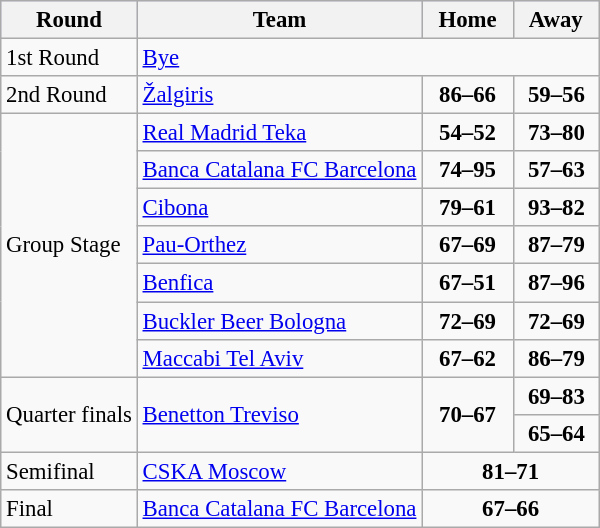<table class="wikitable" style="text-align: left; font-size:95%">
<tr bgcolor="#ccccff">
<th>Round</th>
<th>Team</th>
<th>  Home  </th>
<th>  Away  </th>
</tr>
<tr>
<td>1st Round</td>
<td colspan=3><a href='#'>Bye</a></td>
</tr>
<tr>
<td>2nd Round</td>
<td> <a href='#'>Žalgiris</a></td>
<td align="center"><strong>86–66</strong></td>
<td align="center"><strong>59–56</strong></td>
</tr>
<tr>
<td rowspan=7>Group Stage</td>
<td> <a href='#'>Real Madrid Teka</a></td>
<td align="center"><strong>54–52</strong></td>
<td align="center"><strong>73–80</strong></td>
</tr>
<tr>
<td> <a href='#'>Banca Catalana FC Barcelona</a></td>
<td align="center"><strong>74–95</strong></td>
<td align="center"><strong>57–63</strong></td>
</tr>
<tr>
<td> <a href='#'>Cibona</a></td>
<td align="center"><strong>79–61</strong></td>
<td align="center"><strong>93–82</strong></td>
</tr>
<tr>
<td> <a href='#'>Pau-Orthez</a></td>
<td align="center"><strong>67–69</strong></td>
<td align="center"><strong>87–79</strong></td>
</tr>
<tr>
<td> <a href='#'>Benfica</a></td>
<td align="center"><strong>67–51</strong></td>
<td align="center"><strong>87–96</strong></td>
</tr>
<tr>
<td> <a href='#'>Buckler Beer Bologna</a></td>
<td align="center"><strong>72–69</strong></td>
<td align="center"><strong>72–69</strong></td>
</tr>
<tr>
<td> <a href='#'>Maccabi Tel Aviv</a></td>
<td align="center"><strong>67–62</strong></td>
<td align="center"><strong>86–79</strong></td>
</tr>
<tr>
<td rowspan=2>Quarter finals</td>
<td rowspan=2> <a href='#'>Benetton Treviso</a>   </td>
<td rowspan=2 align="center"><strong>70–67</strong></td>
<td align="center"><strong>69–83</strong></td>
</tr>
<tr>
<td align="center"><strong>65–64</strong></td>
</tr>
<tr>
<td>Semifinal</td>
<td> <a href='#'>CSKA Moscow</a></td>
<td colspan=2 align="center"><strong>81–71</strong></td>
</tr>
<tr>
<td>Final</td>
<td> <a href='#'>Banca Catalana FC Barcelona</a></td>
<td colspan=2 align="center"><strong>67–66</strong></td>
</tr>
</table>
